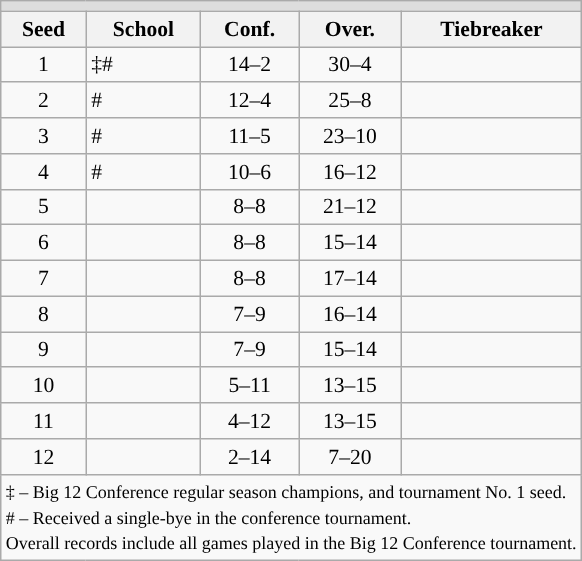<table class="wikitable" style="white-space:nowrap; font-size:90%;text-align:center">
<tr>
<td colspan="10" style="text-align:center; background:#DDDDDD; font:#000000"><strong></strong></td>
</tr>
<tr bgcolor="#efefef">
<th>Seed</th>
<th>School</th>
<th>Conf.</th>
<th>Over.</th>
<th>Tiebreaker</th>
</tr>
<tr>
<td>1</td>
<td align=left> ‡#</td>
<td>14–2</td>
<td>30–4</td>
<td></td>
</tr>
<tr>
<td>2</td>
<td align=left> #</td>
<td>12–4</td>
<td>25–8</td>
<td></td>
</tr>
<tr>
<td>3</td>
<td align=left> #</td>
<td>11–5</td>
<td>23–10</td>
<td></td>
</tr>
<tr>
<td>4</td>
<td align=left> #</td>
<td>10–6</td>
<td>16–12</td>
<td></td>
</tr>
<tr>
<td>5</td>
<td align=left></td>
<td>8–8</td>
<td>21–12</td>
<td></td>
</tr>
<tr>
<td>6</td>
<td align=left></td>
<td>8–8</td>
<td>15–14</td>
<td></td>
</tr>
<tr>
<td>7</td>
<td align=left></td>
<td>8–8</td>
<td>17–14</td>
<td></td>
</tr>
<tr>
<td>8</td>
<td align=left></td>
<td>7–9</td>
<td>16–14</td>
<td></td>
</tr>
<tr>
<td>9</td>
<td align=left></td>
<td>7–9</td>
<td>15–14</td>
<td></td>
</tr>
<tr>
<td>10</td>
<td align=left></td>
<td>5–11</td>
<td>13–15</td>
<td></td>
</tr>
<tr>
<td>11</td>
<td align=left></td>
<td>4–12</td>
<td>13–15</td>
<td></td>
</tr>
<tr>
<td>12</td>
<td align=left></td>
<td>2–14</td>
<td>7–20</td>
<td></td>
</tr>
<tr>
<td colspan="10" style="text-align:left;"><small>‡ – Big 12 Conference regular season champions, and tournament No. 1 seed.<br># – Received a single-bye in the conference tournament.<br>Overall records include all games played in the Big 12 Conference tournament.</small></td>
</tr>
</table>
